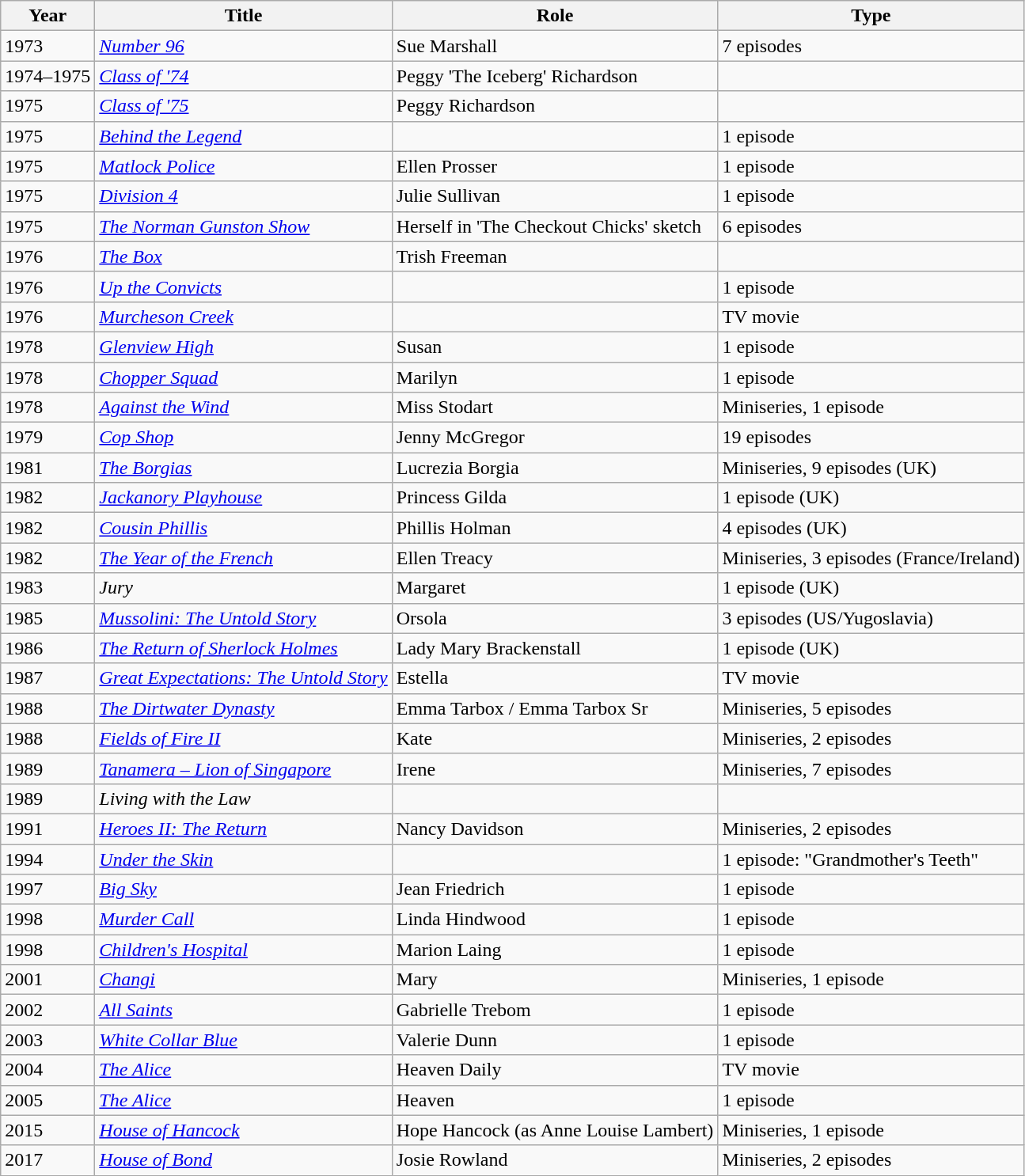<table class="wikitable">
<tr>
<th>Year</th>
<th>Title</th>
<th>Role</th>
<th>Type</th>
</tr>
<tr>
<td>1973</td>
<td><em><a href='#'>Number 96</a></em></td>
<td>Sue Marshall</td>
<td>7 episodes</td>
</tr>
<tr>
<td>1974–1975</td>
<td><em><a href='#'>Class of '74</a></em></td>
<td>Peggy 'The Iceberg' Richardson</td>
<td></td>
</tr>
<tr>
<td>1975</td>
<td><em><a href='#'>Class of '75</a></em></td>
<td>Peggy Richardson</td>
<td></td>
</tr>
<tr>
<td>1975</td>
<td><em><a href='#'>Behind the Legend</a></em></td>
<td></td>
<td>1 episode</td>
</tr>
<tr>
<td>1975</td>
<td><em><a href='#'>Matlock Police</a></em></td>
<td>Ellen Prosser</td>
<td>1 episode</td>
</tr>
<tr>
<td>1975</td>
<td><em><a href='#'>Division 4</a></em></td>
<td>Julie Sullivan</td>
<td>1 episode</td>
</tr>
<tr>
<td>1975</td>
<td><em><a href='#'>The Norman Gunston Show</a></em></td>
<td>Herself in 'The Checkout Chicks' sketch</td>
<td>6 episodes</td>
</tr>
<tr>
<td>1976</td>
<td><em><a href='#'>The Box</a></em></td>
<td>Trish Freeman</td>
<td></td>
</tr>
<tr>
<td>1976</td>
<td><em><a href='#'>Up the Convicts</a></em></td>
<td></td>
<td>1 episode</td>
</tr>
<tr>
<td>1976</td>
<td><em><a href='#'>Murcheson Creek</a></em></td>
<td></td>
<td>TV movie</td>
</tr>
<tr>
<td>1978</td>
<td><em><a href='#'>Glenview High</a></em></td>
<td>Susan</td>
<td>1 episode</td>
</tr>
<tr>
<td>1978</td>
<td><em><a href='#'>Chopper Squad</a></em></td>
<td>Marilyn</td>
<td>1 episode</td>
</tr>
<tr>
<td>1978</td>
<td><em><a href='#'>Against the Wind</a></em></td>
<td>Miss Stodart</td>
<td>Miniseries, 1 episode</td>
</tr>
<tr>
<td>1979</td>
<td><em><a href='#'>Cop Shop</a></em></td>
<td>Jenny McGregor</td>
<td>19 episodes</td>
</tr>
<tr>
<td>1981</td>
<td><em><a href='#'>The Borgias</a></em></td>
<td>Lucrezia Borgia</td>
<td>Miniseries, 9 episodes (UK)</td>
</tr>
<tr>
<td>1982</td>
<td><em><a href='#'>Jackanory Playhouse</a></em></td>
<td>Princess Gilda</td>
<td>1 episode (UK)</td>
</tr>
<tr>
<td>1982</td>
<td><em><a href='#'>Cousin Phillis</a></em></td>
<td>Phillis Holman</td>
<td>4 episodes (UK)</td>
</tr>
<tr>
<td>1982</td>
<td><em><a href='#'>The Year of the French</a></em></td>
<td>Ellen Treacy</td>
<td>Miniseries, 3 episodes (France/Ireland)</td>
</tr>
<tr>
<td>1983</td>
<td><em>Jury</em></td>
<td>Margaret</td>
<td>1 episode (UK)</td>
</tr>
<tr>
<td>1985</td>
<td><em><a href='#'>Mussolini: The Untold Story</a></em></td>
<td>Orsola</td>
<td>3 episodes (US/Yugoslavia)</td>
</tr>
<tr>
<td>1986</td>
<td><em><a href='#'>The Return of Sherlock Holmes</a></em></td>
<td>Lady Mary Brackenstall</td>
<td>1 episode (UK)</td>
</tr>
<tr>
<td>1987</td>
<td><em><a href='#'>Great Expectations: The Untold Story</a></em></td>
<td>Estella</td>
<td>TV movie</td>
</tr>
<tr>
<td>1988</td>
<td><em><a href='#'>The Dirtwater Dynasty</a></em></td>
<td>Emma Tarbox / Emma Tarbox Sr</td>
<td>Miniseries, 5 episodes</td>
</tr>
<tr>
<td>1988</td>
<td><em><a href='#'>Fields of Fire II</a></em></td>
<td>Kate</td>
<td>Miniseries, 2 episodes</td>
</tr>
<tr>
<td>1989</td>
<td><em><a href='#'>Tanamera – Lion of Singapore</a></em></td>
<td>Irene</td>
<td>Miniseries, 7 episodes</td>
</tr>
<tr>
<td>1989</td>
<td><em>Living with the Law</em></td>
<td></td>
<td></td>
</tr>
<tr>
<td>1991</td>
<td><em><a href='#'>Heroes II: The Return</a></em></td>
<td>Nancy Davidson</td>
<td>Miniseries, 2 episodes</td>
</tr>
<tr>
<td>1994</td>
<td><em><a href='#'>Under the Skin</a></em></td>
<td></td>
<td>1 episode: "Grandmother's Teeth"</td>
</tr>
<tr>
<td>1997</td>
<td><em><a href='#'>Big Sky</a></em></td>
<td>Jean Friedrich</td>
<td>1 episode</td>
</tr>
<tr>
<td>1998</td>
<td><em><a href='#'>Murder Call</a></em></td>
<td>Linda Hindwood</td>
<td>1 episode</td>
</tr>
<tr>
<td>1998</td>
<td><em><a href='#'>Children's Hospital</a></em></td>
<td>Marion Laing</td>
<td>1 episode</td>
</tr>
<tr>
<td>2001</td>
<td><em><a href='#'>Changi</a></em></td>
<td>Mary</td>
<td>Miniseries, 1 episode</td>
</tr>
<tr>
<td>2002</td>
<td><em><a href='#'>All Saints</a></em></td>
<td>Gabrielle Trebom</td>
<td>1 episode</td>
</tr>
<tr>
<td>2003</td>
<td><em><a href='#'>White Collar Blue</a></em></td>
<td>Valerie Dunn</td>
<td>1 episode</td>
</tr>
<tr>
<td>2004</td>
<td><em><a href='#'>The Alice</a></em></td>
<td>Heaven Daily</td>
<td>TV movie</td>
</tr>
<tr>
<td>2005</td>
<td><em><a href='#'>The Alice</a></em></td>
<td>Heaven</td>
<td>1 episode</td>
</tr>
<tr>
<td>2015</td>
<td><em><a href='#'>House of Hancock</a></em></td>
<td>Hope Hancock (as Anne Louise Lambert)</td>
<td>Miniseries, 1 episode</td>
</tr>
<tr>
<td>2017</td>
<td><em><a href='#'>House of Bond</a></em></td>
<td>Josie Rowland</td>
<td>Miniseries, 2 episodes</td>
</tr>
</table>
